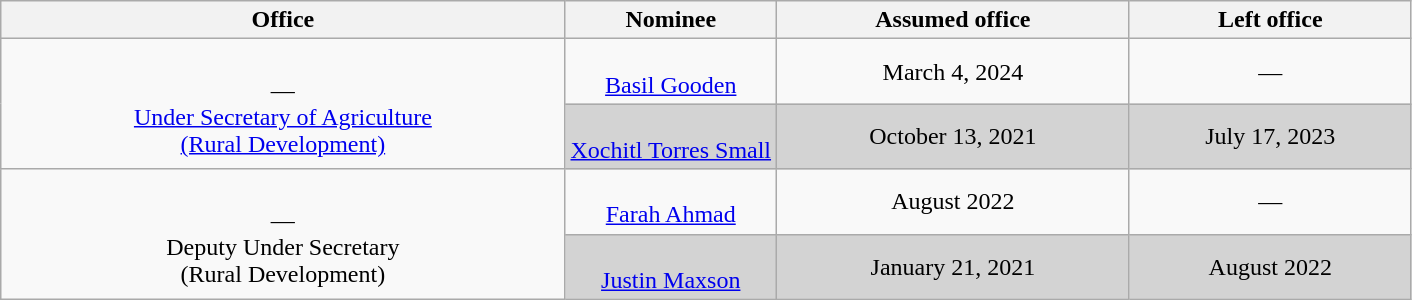<table class="wikitable sortable" style="text-align:center">
<tr>
<th style="width:40%;">Office</th>
<th style="width:15%;">Nominee</th>
<th style="width:25%;" data-sort-type="date">Assumed office</th>
<th style="width:20%;" data-sort-type="date">Left office</th>
</tr>
<tr>
<td rowspan="2"><br>—<br><a href='#'>Under Secretary of Agriculture<br>(Rural Development)</a></td>
<td><br><a href='#'>Basil Gooden</a></td>
<td>March 4, 2024<br></td>
<td>—</td>
</tr>
<tr style="background:lightgray;">
<td><br><a href='#'>Xochitl Torres Small</a></td>
<td>October 13, 2021<br></td>
<td>July 17, 2023</td>
</tr>
<tr>
<td rowspan="2"><br>—<br>Deputy Under Secretary<br>(Rural Development)</td>
<td><br><a href='#'>Farah Ahmad</a></td>
<td>August 2022</td>
<td>—</td>
</tr>
<tr style="background:lightgray;">
<td><br><a href='#'>Justin Maxson</a></td>
<td>January 21, 2021</td>
<td>August 2022</td>
</tr>
</table>
